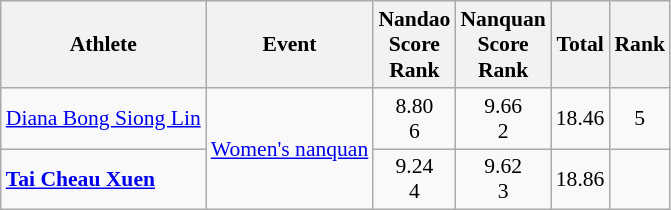<table class="wikitable" style="text-align:center; font-size:90%">
<tr>
<th>Athlete</th>
<th>Event</th>
<th>Nandao<br>Score<br>Rank</th>
<th>Nanquan<br>Score<br>Rank</th>
<th>Total</th>
<th>Rank</th>
</tr>
<tr>
<td align=left><a href='#'>Diana Bong Siong Lin</a></td>
<td align=left rowspan=2><a href='#'>Women's nanquan</a></td>
<td>8.80<br>6</td>
<td>9.66<br>2</td>
<td>18.46</td>
<td>5</td>
</tr>
<tr>
<td align=left><strong><a href='#'>Tai Cheau Xuen</a></strong></td>
<td>9.24<br>4</td>
<td>9.62<br>3</td>
<td>18.86</td>
<td></td>
</tr>
</table>
